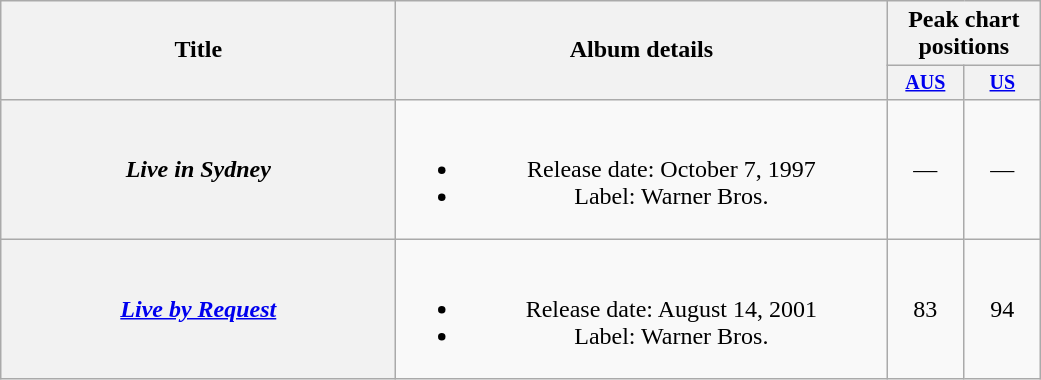<table class="wikitable plainrowheaders" style="text-align:center;">
<tr>
<th rowspan="2" style="width:16em;">Title</th>
<th rowspan="2" style="width:20em;">Album details</th>
<th colspan="2">Peak chart<br>positions</th>
</tr>
<tr style="font-size:smaller;">
<th width="45"><a href='#'>AUS</a><br></th>
<th width="45"><a href='#'>US</a><br></th>
</tr>
<tr>
<th scope="row"><em>Live in Sydney</em></th>
<td><br><ul><li>Release date: October 7, 1997</li><li>Label: Warner Bros.</li></ul></td>
<td>—</td>
<td>—</td>
</tr>
<tr>
<th scope="row"><em><a href='#'>Live by Request</a></em></th>
<td><br><ul><li>Release date: August 14, 2001</li><li>Label: Warner Bros.</li></ul></td>
<td>83</td>
<td>94</td>
</tr>
</table>
